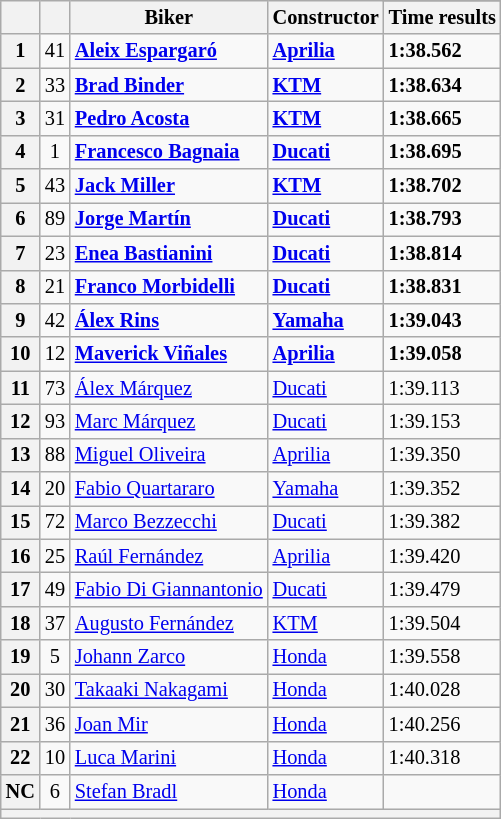<table class="wikitable sortable" style="font-size: 85%;">
<tr>
<th rowspan="2"></th>
<th rowspan="2"></th>
<th rowspan="2">Biker</th>
<th rowspan="2">Constructor</th>
</tr>
<tr>
<th scope="col">Time results</th>
</tr>
<tr>
<th scope="row">1</th>
<td align="center">41</td>
<td><strong> <a href='#'>Aleix Espargaró</a></strong></td>
<td><strong><a href='#'>Aprilia</a></strong></td>
<td><strong>1:38.562</strong></td>
</tr>
<tr>
<th scope="row">2</th>
<td align="center">33</td>
<td><strong> <a href='#'>Brad Binder</a></strong></td>
<td><strong><a href='#'>KTM</a></strong></td>
<td><strong>1:38.634</strong></td>
</tr>
<tr>
<th scope="row">3</th>
<td align="center">31</td>
<td><strong> <a href='#'>Pedro Acosta</a></strong></td>
<td><strong><a href='#'>KTM</a></strong></td>
<td><strong>1:38.665</strong></td>
</tr>
<tr>
<th scope="row">4</th>
<td align="center">1</td>
<td><strong> <a href='#'>Francesco Bagnaia</a></strong></td>
<td><strong><a href='#'>Ducati</a></strong></td>
<td><strong>1:38.695</strong></td>
</tr>
<tr>
<th scope="row">5</th>
<td align="center">43</td>
<td><strong> <a href='#'>Jack Miller</a></strong></td>
<td><strong><a href='#'>KTM</a></strong></td>
<td><strong>1:38.702</strong></td>
</tr>
<tr>
<th scope="row">6</th>
<td align="center">89</td>
<td><strong> <a href='#'>Jorge Martín</a></strong></td>
<td><strong><a href='#'>Ducati</a></strong></td>
<td><strong>1:38.793</strong></td>
</tr>
<tr>
<th scope="row">7</th>
<td align="center">23</td>
<td><strong> <a href='#'>Enea Bastianini</a></strong></td>
<td><strong><a href='#'>Ducati</a></strong></td>
<td><strong>1:38.814</strong></td>
</tr>
<tr>
<th scope="row">8</th>
<td align="center">21</td>
<td><strong> <a href='#'>Franco Morbidelli</a></strong></td>
<td><strong><a href='#'>Ducati</a></strong></td>
<td><strong>1:38.831</strong></td>
</tr>
<tr>
<th scope="row">9</th>
<td align="center">42</td>
<td><strong> <a href='#'>Álex Rins</a></strong></td>
<td><strong><a href='#'>Yamaha</a></strong></td>
<td><strong>1:39.043</strong></td>
</tr>
<tr>
<th scope="row">10</th>
<td align="center">12</td>
<td><strong> <a href='#'>Maverick Viñales</a></strong></td>
<td><strong><a href='#'>Aprilia</a></strong></td>
<td><strong>1:39.058</strong></td>
</tr>
<tr>
<th scope="row">11</th>
<td align="center">73</td>
<td> <a href='#'>Álex Márquez</a></td>
<td><a href='#'>Ducati</a></td>
<td>1:39.113</td>
</tr>
<tr>
<th scope="row">12</th>
<td align="center">93</td>
<td> <a href='#'>Marc Márquez</a></td>
<td><a href='#'>Ducati</a></td>
<td>1:39.153</td>
</tr>
<tr>
<th scope="row">13</th>
<td align="center">88</td>
<td> <a href='#'>Miguel Oliveira</a></td>
<td><a href='#'>Aprilia</a></td>
<td>1:39.350</td>
</tr>
<tr>
<th scope="row">14</th>
<td align="center">20</td>
<td> <a href='#'>Fabio Quartararo</a></td>
<td><a href='#'>Yamaha</a></td>
<td>1:39.352</td>
</tr>
<tr>
<th scope="row">15</th>
<td align="center">72</td>
<td> <a href='#'>Marco Bezzecchi</a></td>
<td><a href='#'>Ducati</a></td>
<td>1:39.382</td>
</tr>
<tr>
<th scope="row">16</th>
<td align="center">25</td>
<td> <a href='#'>Raúl Fernández</a></td>
<td><a href='#'>Aprilia</a></td>
<td>1:39.420</td>
</tr>
<tr>
<th scope="row">17</th>
<td align="center">49</td>
<td> <a href='#'>Fabio Di Giannantonio</a></td>
<td><a href='#'>Ducati</a></td>
<td>1:39.479</td>
</tr>
<tr>
<th scope="row">18</th>
<td align="center">37</td>
<td> <a href='#'>Augusto Fernández</a></td>
<td><a href='#'>KTM</a></td>
<td>1:39.504</td>
</tr>
<tr>
<th scope="row">19</th>
<td align="center">5</td>
<td> <a href='#'>Johann Zarco</a></td>
<td><a href='#'>Honda</a></td>
<td>1:39.558</td>
</tr>
<tr>
<th scope="row">20</th>
<td align="center">30</td>
<td> <a href='#'>Takaaki Nakagami</a></td>
<td><a href='#'>Honda</a></td>
<td>1:40.028</td>
</tr>
<tr>
<th scope="row">21</th>
<td align="center">36</td>
<td> <a href='#'>Joan Mir</a></td>
<td><a href='#'>Honda</a></td>
<td>1:40.256</td>
</tr>
<tr>
<th scope="row">22</th>
<td align="center">10</td>
<td> <a href='#'>Luca Marini</a></td>
<td><a href='#'>Honda</a></td>
<td>1:40.318</td>
</tr>
<tr>
<th scope="row">NC</th>
<td align="center">6</td>
<td> <a href='#'>Stefan Bradl</a></td>
<td><a href='#'>Honda</a></td>
<td></td>
</tr>
<tr>
<th colspan="7"></th>
</tr>
</table>
